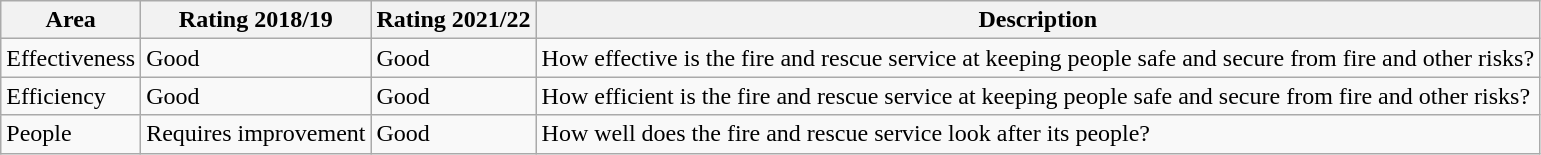<table class="wikitable">
<tr>
<th>Area</th>
<th>Rating 2018/19</th>
<th>Rating 2021/22</th>
<th>Description</th>
</tr>
<tr>
<td>Effectiveness</td>
<td>Good</td>
<td>Good</td>
<td>How effective is the fire and rescue service at keeping people safe and secure from fire and other risks?</td>
</tr>
<tr>
<td>Efficiency</td>
<td>Good</td>
<td>Good</td>
<td>How efficient is the fire and rescue service at keeping people safe and secure from fire and other risks?</td>
</tr>
<tr>
<td>People</td>
<td>Requires improvement</td>
<td>Good</td>
<td>How well does the fire and rescue service look after its people?</td>
</tr>
</table>
